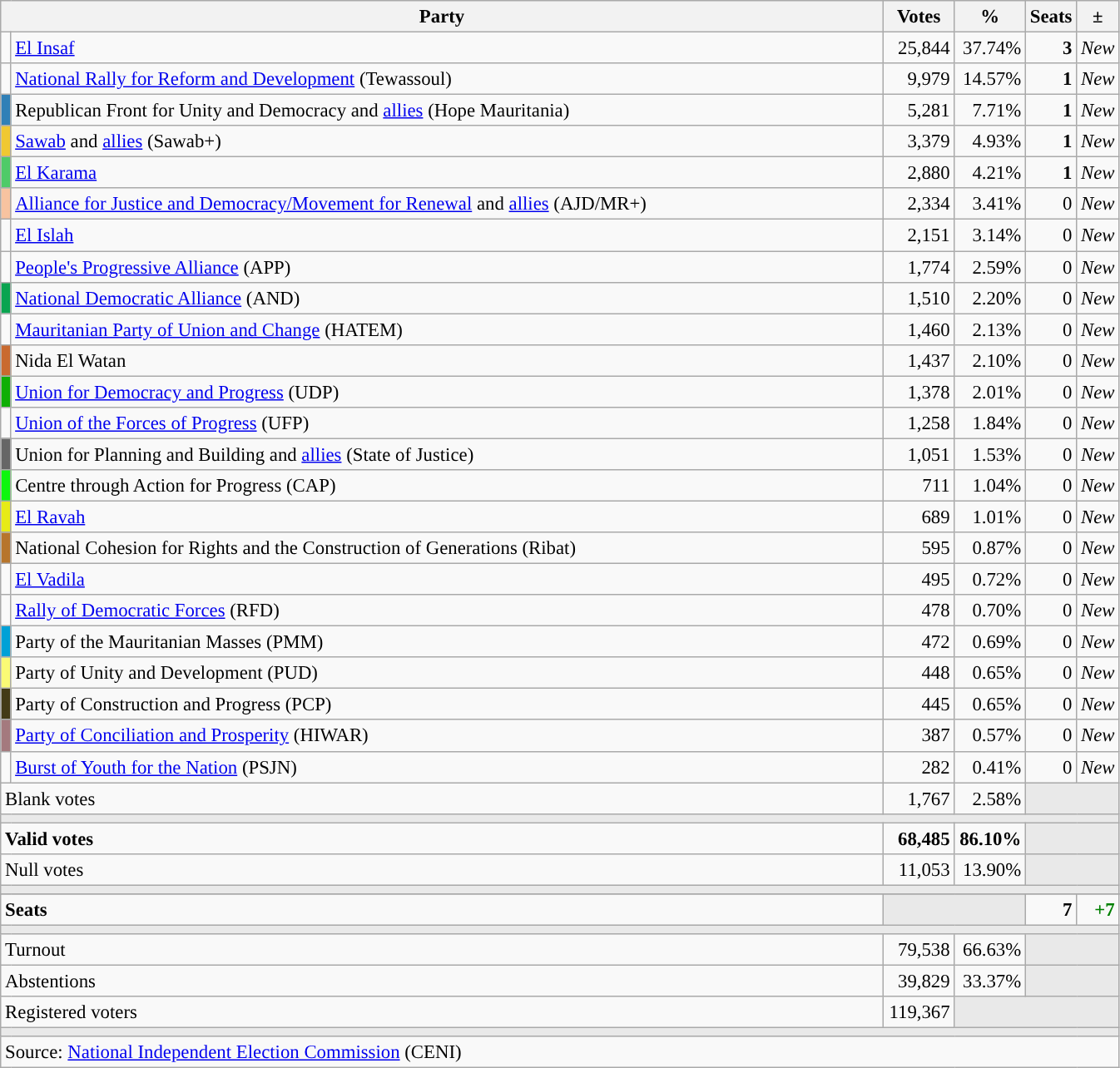<table class="wikitable" style="text-align:right;font-size:95%;">
<tr>
<th width="700" colspan="2">Party</th>
<th width="50">Votes</th>
<th width="50">%</th>
<th width="25">Seats</th>
<th width="20">±</th>
</tr>
<tr>
<td width="1" style="color:inherit;background:"></td>
<td style="text-align:left;"><a href='#'>El Insaf</a></td>
<td>25,844</td>
<td>37.74%</td>
<td><strong>3</strong></td>
<td><em>New</em></td>
</tr>
<tr>
<td width="1" style="color:inherit;background:"></td>
<td style="text-align:left;"><a href='#'>National Rally for Reform and Development</a> (Tewassoul)</td>
<td>9,979</td>
<td>14.57%</td>
<td><strong>1</strong></td>
<td><em>New</em></td>
</tr>
<tr>
<td width="1" style="color:inherit;background:#3080B7;"></td>
<td style="text-align:left;">Republican Front for Unity and Democracy and <a href='#'>allies</a> (Hope Mauritania)</td>
<td>5,281</td>
<td>7.71%</td>
<td><strong>1</strong></td>
<td><em>New</em></td>
</tr>
<tr>
<td width="1" style="color:inherit;background:#F0C832;"></td>
<td style="text-align:left;"><a href='#'>Sawab</a> and <a href='#'>allies</a> (Sawab+)</td>
<td>3,379</td>
<td>4.93%</td>
<td><strong>1</strong></td>
<td><em>New</em></td>
</tr>
<tr>
<td width="1" style="color:inherit;background:#4FCB68;"></td>
<td style="text-align:left;"><a href='#'>El Karama</a></td>
<td>2,880</td>
<td>4.21%</td>
<td><strong>1</strong></td>
<td><em>New</em></td>
</tr>
<tr>
<td width="1" style="color:inherit;background:#F8C3A0;"></td>
<td style="text-align:left;"><a href='#'>Alliance for Justice and Democracy/Movement for Renewal</a> and <a href='#'>allies</a> (AJD/MR+)</td>
<td>2,334</td>
<td>3.41%</td>
<td>0</td>
<td><em>New</em></td>
</tr>
<tr>
<td width="1" style="color:inherit;background:"></td>
<td style="text-align:left;"><a href='#'>El Islah</a></td>
<td>2,151</td>
<td>3.14%</td>
<td>0</td>
<td><em>New</em></td>
</tr>
<tr>
<td width="1" style="color:inherit;background:"></td>
<td style="text-align:left;"><a href='#'>People's Progressive Alliance</a> (APP)</td>
<td>1,774</td>
<td>2.59%</td>
<td>0</td>
<td><em>New</em></td>
</tr>
<tr>
<td width="1" style="color:inherit;background:#0AA450;"></td>
<td style="text-align:left;"><a href='#'>National Democratic Alliance</a> (AND)</td>
<td>1,510</td>
<td>2.20%</td>
<td>0</td>
<td><em>New</em></td>
</tr>
<tr>
<td width="1" style="color:inherit;background:"></td>
<td style="text-align:left;"><a href='#'>Mauritanian Party of Union and Change</a> (HATEM)</td>
<td>1,460</td>
<td>2.13%</td>
<td>0</td>
<td><em>New</em></td>
</tr>
<tr>
<td width="1" style="color:inherit;background:#C96A2F;"></td>
<td style="text-align:left;">Nida El Watan</td>
<td>1,437</td>
<td>2.10%</td>
<td>0</td>
<td><em>New</em></td>
</tr>
<tr>
<td width="1" style="color:inherit;background:#0FAF05;"></td>
<td style="text-align:left;"><a href='#'>Union for Democracy and Progress</a> (UDP)</td>
<td>1,378</td>
<td>2.01%</td>
<td>0</td>
<td><em>New</em></td>
</tr>
<tr>
<td width="1" style="color:inherit;background:"></td>
<td style="text-align:left;"><a href='#'>Union of the Forces of Progress</a> (UFP)</td>
<td>1,258</td>
<td>1.84%</td>
<td>0</td>
<td><em>New</em></td>
</tr>
<tr>
<td width="1" style="color:inherit;background:#666666;"></td>
<td style="text-align:left;">Union for Planning and Building and <a href='#'>allies</a> (State of Justice)</td>
<td>1,051</td>
<td>1.53%</td>
<td>0</td>
<td><em>New</em></td>
</tr>
<tr>
<td width="1" style="color:inherit;background:#0EF70E;"></td>
<td style="text-align:left;">Centre through Action for Progress (CAP)</td>
<td>711</td>
<td>1.04%</td>
<td>0</td>
<td><em>New</em></td>
</tr>
<tr>
<td width="1" style="color:inherit;background:#E7EB16;"></td>
<td style="text-align:left;"><a href='#'>El Ravah</a></td>
<td>689</td>
<td>1.01%</td>
<td>0</td>
<td><em>New</em></td>
</tr>
<tr>
<td width="1" style="color:inherit;background:#B7752C;"></td>
<td style="text-align:left;">National Cohesion for Rights and the Construction of Generations (Ribat)</td>
<td>595</td>
<td>0.87%</td>
<td>0</td>
<td><em>New</em></td>
</tr>
<tr>
<td width="1" style="color:inherit;background:"></td>
<td style="text-align:left;"><a href='#'>El Vadila</a></td>
<td>495</td>
<td>0.72%</td>
<td>0</td>
<td><em>New</em></td>
</tr>
<tr>
<td width="1" style="color:inherit;background:"></td>
<td style="text-align:left;"><a href='#'>Rally of Democratic Forces</a> (RFD)</td>
<td>478</td>
<td>0.70%</td>
<td>0</td>
<td><em>New</em></td>
</tr>
<tr>
<td width="1" style="color:inherit;background:#00A1D7;"></td>
<td style="text-align:left;">Party of the Mauritanian Masses (PMM)</td>
<td>472</td>
<td>0.69%</td>
<td>0</td>
<td><em>New</em></td>
</tr>
<tr>
<td width="1" style="color:inherit;background:#FAFA75;"></td>
<td style="text-align:left;">Party of Unity and Development (PUD)</td>
<td>448</td>
<td>0.65%</td>
<td>0</td>
<td><em>New</em></td>
</tr>
<tr>
<td width="1" style="color:inherit;background:#433A16;"></td>
<td style="text-align:left;">Party of Construction and Progress (PCP)</td>
<td>445</td>
<td>0.65%</td>
<td>0</td>
<td><em>New</em></td>
</tr>
<tr>
<td width="1" style="color:inherit;background:#A47A7E;"></td>
<td style="text-align:left;"><a href='#'>Party of Conciliation and Prosperity</a> (HIWAR)</td>
<td>387</td>
<td>0.57%</td>
<td>0</td>
<td><em>New</em></td>
</tr>
<tr>
<td width="1" style="color:inherit;background:"></td>
<td style="text-align:left;"><a href='#'>Burst of Youth for the Nation</a> (PSJN)</td>
<td>282</td>
<td>0.41%</td>
<td>0</td>
<td><em>New</em></td>
</tr>
<tr>
<td colspan="2" style="text-align:left;">Blank votes</td>
<td>1,767</td>
<td>2.58%</td>
<td colspan="2" style="background:#E9E9E9;"></td>
</tr>
<tr>
<td colspan="6" style="background:#E9E9E9;"></td>
</tr>
<tr style="font-weight:bold;">
<td colspan="2" style="text-align:left;">Valid votes</td>
<td>68,485</td>
<td>86.10%</td>
<td colspan="2" style="background:#E9E9E9;"></td>
</tr>
<tr>
<td colspan="2" style="text-align:left;">Null votes</td>
<td>11,053</td>
<td>13.90%</td>
<td colspan="2" style="background:#E9E9E9;"></td>
</tr>
<tr>
<td colspan="6" style="background:#E9E9E9;"></td>
</tr>
<tr>
</tr>
<tr style="font-weight:bold;">
<td colspan="2" style="text-align:left;">Seats</td>
<td colspan="2" style="background:#E9E9E9;"></td>
<td>7</td>
<td style="color:green;">+7</td>
</tr>
<tr>
<td colspan="6" style="background:#E9E9E9;"></td>
</tr>
<tr>
<td colspan="2" style="text-align:left;">Turnout</td>
<td>79,538</td>
<td>66.63%</td>
<td colspan="2" style="background:#E9E9E9;"></td>
</tr>
<tr>
<td colspan="2" style="text-align:left;">Abstentions</td>
<td>39,829</td>
<td>33.37%</td>
<td colspan="2" style="background:#E9E9E9;"></td>
</tr>
<tr>
<td colspan="2" style="text-align:left;">Registered voters</td>
<td>119,367</td>
<td colspan="3" style="background:#E9E9E9;"></td>
</tr>
<tr>
<td colspan="6" style="background:#E9E9E9;"></td>
</tr>
<tr>
<td colspan="6" style="text-align:left;">Source: <a href='#'>National Independent Election Commission</a> (CENI)</td>
</tr>
</table>
